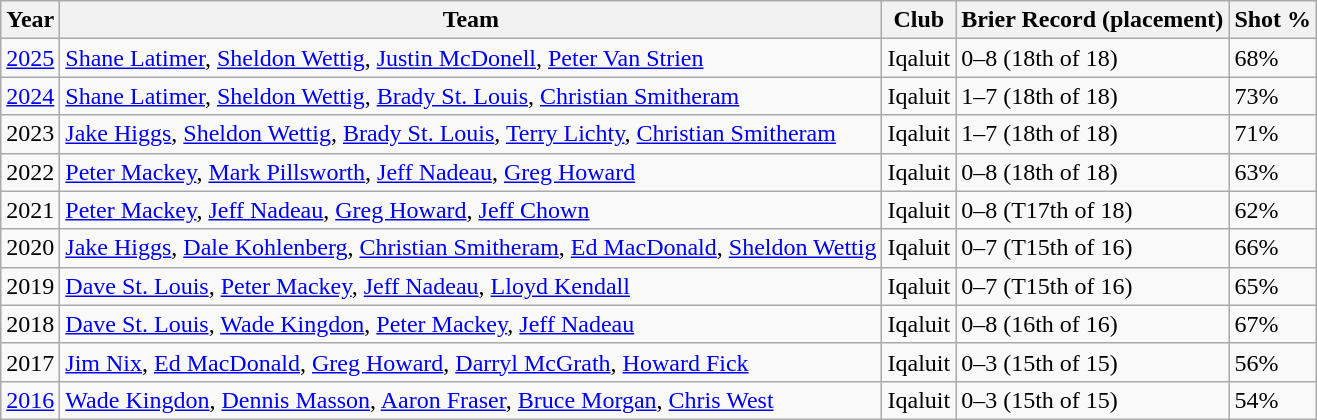<table class="wikitable">
<tr>
<th scope="col">Year</th>
<th scope="col">Team</th>
<th scope="col">Club</th>
<th scope="col">Brier Record (placement)</th>
<th scope="col">Shot %</th>
</tr>
<tr>
<td><a href='#'>2025</a></td>
<td><a href='#'>Shane Latimer</a>, <a href='#'>Sheldon Wettig</a>, <a href='#'>Justin McDonell</a>, <a href='#'>Peter Van Strien</a></td>
<td>Iqaluit</td>
<td>0–8 (18th of 18)</td>
<td>68%</td>
</tr>
<tr>
<td><a href='#'>2024</a></td>
<td><a href='#'>Shane Latimer</a>, <a href='#'>Sheldon Wettig</a>, <a href='#'>Brady St. Louis</a>, <a href='#'>Christian Smitheram</a></td>
<td>Iqaluit</td>
<td>1–7 (18th of 18)</td>
<td>73%</td>
</tr>
<tr>
<td>2023</td>
<td><a href='#'>Jake Higgs</a>, <a href='#'>Sheldon Wettig</a>, <a href='#'>Brady St. Louis</a>, <a href='#'>Terry Lichty</a>, <a href='#'>Christian Smitheram</a></td>
<td>Iqaluit</td>
<td>1–7 (18th of 18)</td>
<td>71%</td>
</tr>
<tr>
<td>2022</td>
<td><a href='#'>Peter Mackey</a>, <a href='#'>Mark Pillsworth</a>, <a href='#'>Jeff Nadeau</a>, <a href='#'>Greg Howard</a></td>
<td>Iqaluit</td>
<td>0–8 (18th of 18)</td>
<td>63%</td>
</tr>
<tr>
<td>2021</td>
<td><a href='#'>Peter Mackey</a>, <a href='#'>Jeff Nadeau</a>, <a href='#'>Greg Howard</a>, <a href='#'>Jeff Chown</a></td>
<td>Iqaluit</td>
<td>0–8 (T17th of 18)</td>
<td>62%</td>
</tr>
<tr>
<td>2020</td>
<td><a href='#'>Jake Higgs</a>, <a href='#'>Dale Kohlenberg</a>, <a href='#'>Christian Smitheram</a>, <a href='#'>Ed MacDonald</a>, <a href='#'>Sheldon Wettig</a></td>
<td>Iqaluit</td>
<td>0–7 (T15th of 16)</td>
<td>66%</td>
</tr>
<tr>
<td>2019</td>
<td><a href='#'>Dave St. Louis</a>, <a href='#'>Peter Mackey</a>, <a href='#'>Jeff Nadeau</a>, <a href='#'>Lloyd Kendall</a></td>
<td>Iqaluit</td>
<td>0–7 (T15th of 16)</td>
<td>65%</td>
</tr>
<tr>
<td>2018</td>
<td><a href='#'>Dave St. Louis</a>, <a href='#'>Wade Kingdon</a>, <a href='#'>Peter Mackey</a>, <a href='#'>Jeff Nadeau</a></td>
<td>Iqaluit</td>
<td>0–8 (16th of 16)</td>
<td>67%</td>
</tr>
<tr>
<td>2017</td>
<td><a href='#'>Jim Nix</a>, <a href='#'>Ed MacDonald</a>, <a href='#'>Greg Howard</a>, <a href='#'>Darryl McGrath</a>, <a href='#'>Howard Fick</a></td>
<td>Iqaluit</td>
<td>0–3 (15th of 15)</td>
<td>56%</td>
</tr>
<tr>
<td><a href='#'>2016</a></td>
<td><a href='#'>Wade Kingdon</a>, <a href='#'>Dennis Masson</a>, <a href='#'>Aaron Fraser</a>, <a href='#'>Bruce Morgan</a>, <a href='#'>Chris West</a></td>
<td>Iqaluit</td>
<td>0–3 (15th of 15)</td>
<td>54%</td>
</tr>
</table>
